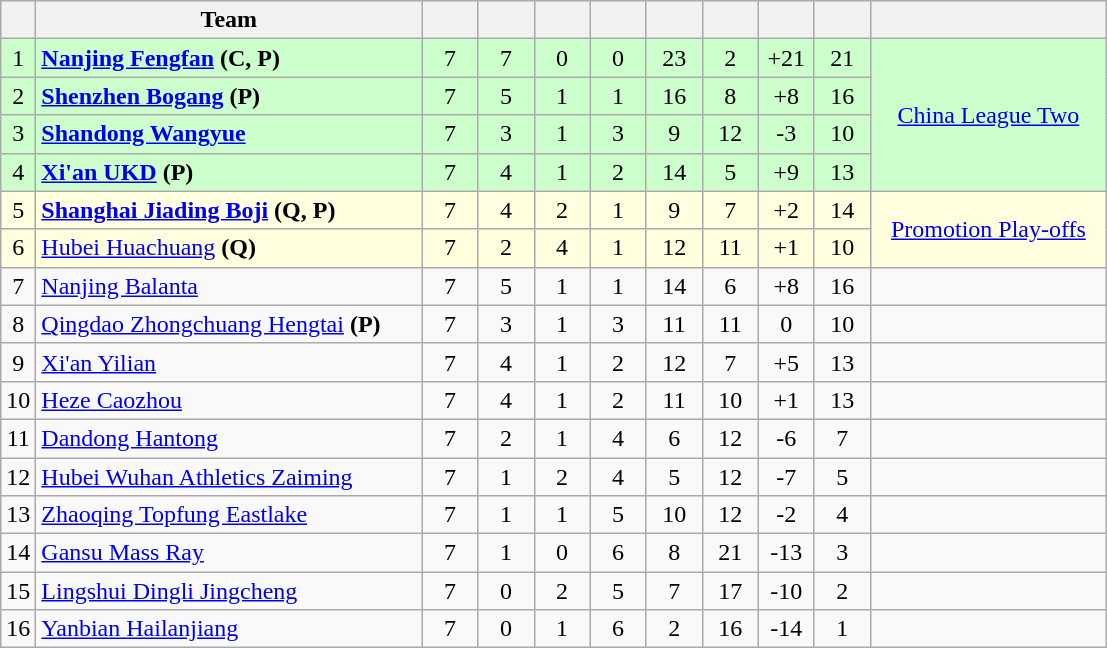<table class="wikitable" style="text-align:center;">
<tr>
<th></th>
<th width=250>Team</th>
<th width=30></th>
<th width=30></th>
<th width=30></th>
<th width=30></th>
<th width=30></th>
<th width=30></th>
<th width=30></th>
<th width=30></th>
<th width=150></th>
</tr>
<tr bgcolor="#ccffcc">
<td>1</td>
<td align="left"><strong><a href='#'>Nanjing Fengfan</a> (C, P)</strong></td>
<td>7</td>
<td>7</td>
<td>0</td>
<td>0</td>
<td>23</td>
<td>2</td>
<td>+21</td>
<td>21</td>
<td rowspan=4><a href='#'>China League Two</a></td>
</tr>
<tr bgcolor="#ccffcc">
<td>2</td>
<td align="left"><strong><a href='#'>Shenzhen Bogang</a> (P)</strong></td>
<td>7</td>
<td>5</td>
<td>1</td>
<td>1</td>
<td>16</td>
<td>8</td>
<td>+8</td>
<td>16</td>
</tr>
<tr bgcolor="#ccffcc">
<td>3</td>
<td align="left"><strong><a href='#'>Shandong Wangyue</a></strong></td>
<td>7</td>
<td>3</td>
<td>1</td>
<td>3</td>
<td>9</td>
<td>12</td>
<td>-3</td>
<td>10</td>
</tr>
<tr bgcolor="#ccffcc">
<td>4</td>
<td align="left"><strong><a href='#'>Xi'an UKD</a> (P)</strong></td>
<td>7</td>
<td>4</td>
<td>1</td>
<td>2</td>
<td>14</td>
<td>5</td>
<td>+9</td>
<td>13</td>
</tr>
<tr bgcolor="#FFFFE0">
<td>5</td>
<td align="left"><strong><a href='#'>Shanghai Jiading Boji</a> (Q, P)</strong></td>
<td>7</td>
<td>4</td>
<td>2</td>
<td>1</td>
<td>9</td>
<td>7</td>
<td>+2</td>
<td>14</td>
<td rowspan=2><a href='#'>Promotion Play-offs</a></td>
</tr>
<tr bgcolor="#FFFFE0">
<td>6</td>
<td align="left"><a href='#'>Hubei Huachuang</a> <strong>(Q)</strong></td>
<td>7</td>
<td>2</td>
<td>4</td>
<td>1</td>
<td>12</td>
<td>11</td>
<td>+1</td>
<td>10</td>
</tr>
<tr>
<td>7</td>
<td align="left"><a href='#'>Nanjing Balanta</a></td>
<td>7</td>
<td>5</td>
<td>1</td>
<td>1</td>
<td>14</td>
<td>6</td>
<td>+8</td>
<td>16</td>
<td></td>
</tr>
<tr>
<td>8</td>
<td align="left"><a href='#'>Qingdao Zhongchuang Hengtai</a> <strong>(P)</strong></td>
<td>7</td>
<td>3</td>
<td>1</td>
<td>3</td>
<td>11</td>
<td>11</td>
<td>0</td>
<td>10</td>
<td></td>
</tr>
<tr>
<td>9</td>
<td align="left"><a href='#'>Xi'an Yilian</a></td>
<td>7</td>
<td>4</td>
<td>1</td>
<td>2</td>
<td>12</td>
<td>7</td>
<td>+5</td>
<td>13</td>
<td></td>
</tr>
<tr>
<td>10</td>
<td align="left"><a href='#'>Heze Caozhou</a></td>
<td>7</td>
<td>4</td>
<td>1</td>
<td>2</td>
<td>11</td>
<td>10</td>
<td>+1</td>
<td>13</td>
<td></td>
</tr>
<tr>
<td>11</td>
<td align="left"><a href='#'>Dandong Hantong</a></td>
<td>7</td>
<td>2</td>
<td>1</td>
<td>4</td>
<td>6</td>
<td>12</td>
<td>-6</td>
<td>7</td>
<td></td>
</tr>
<tr>
<td>12</td>
<td align="left"><a href='#'>Hubei Wuhan Athletics Zaiming</a></td>
<td>7</td>
<td>1</td>
<td>2</td>
<td>4</td>
<td>5</td>
<td>12</td>
<td>-7</td>
<td>5</td>
<td></td>
</tr>
<tr>
<td>13</td>
<td align="left"><a href='#'>Zhaoqing Topfung Eastlake</a></td>
<td>7</td>
<td>1</td>
<td>1</td>
<td>5</td>
<td>10</td>
<td>12</td>
<td>-2</td>
<td>4</td>
<td></td>
</tr>
<tr>
<td>14</td>
<td align="left"><a href='#'>Gansu Mass Ray</a></td>
<td>7</td>
<td>1</td>
<td>0</td>
<td>6</td>
<td>8</td>
<td>21</td>
<td>-13</td>
<td>3</td>
<td></td>
</tr>
<tr>
<td>15</td>
<td align="left"><a href='#'>Lingshui Dingli Jingcheng</a></td>
<td>7</td>
<td>0</td>
<td>2</td>
<td>5</td>
<td>7</td>
<td>17</td>
<td>-10</td>
<td>2</td>
<td></td>
</tr>
<tr>
<td>16</td>
<td align="left"><a href='#'>Yanbian Hailanjiang</a></td>
<td>7</td>
<td>0</td>
<td>1</td>
<td>6</td>
<td>2</td>
<td>16</td>
<td>-14</td>
<td>1</td>
<td></td>
</tr>
</table>
